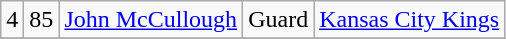<table class="wikitable" style="text-align:center">
<tr>
<td>4</td>
<td>85</td>
<td><a href='#'>John McCullough</a></td>
<td>Guard</td>
<td><a href='#'>Kansas City Kings</a></td>
</tr>
<tr>
</tr>
</table>
